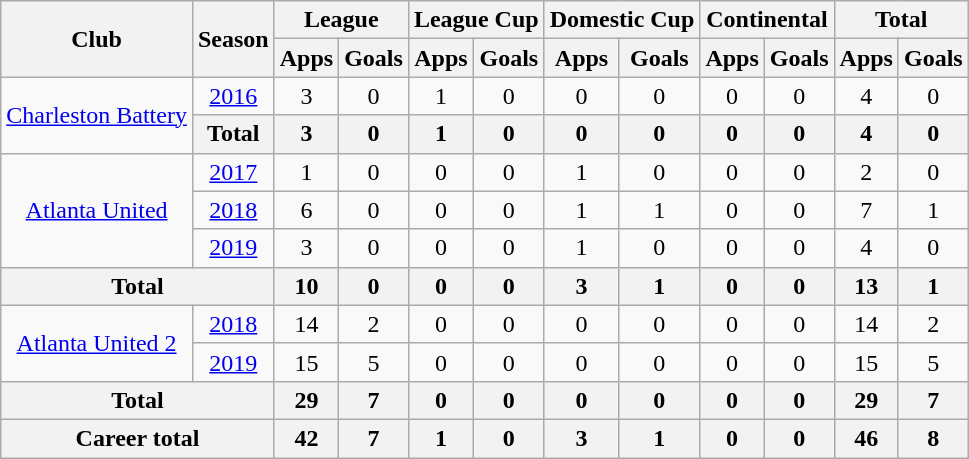<table class="wikitable" style="text-align: center;">
<tr>
<th rowspan="2">Club</th>
<th rowspan="2">Season</th>
<th colspan="2">League</th>
<th colspan="2">League Cup</th>
<th colspan="2">Domestic Cup</th>
<th colspan="2">Continental</th>
<th colspan="2">Total</th>
</tr>
<tr>
<th>Apps</th>
<th>Goals</th>
<th>Apps</th>
<th>Goals</th>
<th>Apps</th>
<th>Goals</th>
<th>Apps</th>
<th>Goals</th>
<th>Apps</th>
<th>Goals</th>
</tr>
<tr>
<td rowspan="2"><a href='#'>Charleston Battery</a></td>
<td><a href='#'>2016</a></td>
<td>3</td>
<td>0</td>
<td>1</td>
<td>0</td>
<td>0</td>
<td>0</td>
<td>0</td>
<td>0</td>
<td>4</td>
<td>0</td>
</tr>
<tr>
<th colspan="1">Total</th>
<th>3</th>
<th>0</th>
<th>1</th>
<th>0</th>
<th>0</th>
<th>0</th>
<th>0</th>
<th>0</th>
<th>4</th>
<th>0</th>
</tr>
<tr>
<td rowspan="3"><a href='#'>Atlanta United</a></td>
<td><a href='#'>2017</a></td>
<td>1</td>
<td>0</td>
<td>0</td>
<td>0</td>
<td>1</td>
<td>0</td>
<td>0</td>
<td>0</td>
<td>2</td>
<td>0</td>
</tr>
<tr>
<td><a href='#'>2018</a></td>
<td>6</td>
<td>0</td>
<td>0</td>
<td>0</td>
<td>1</td>
<td>1</td>
<td>0</td>
<td>0</td>
<td>7</td>
<td>1</td>
</tr>
<tr>
<td><a href='#'>2019</a></td>
<td>3</td>
<td>0</td>
<td>0</td>
<td>0</td>
<td>1</td>
<td>0</td>
<td>0</td>
<td>0</td>
<td>4</td>
<td>0</td>
</tr>
<tr>
<th colspan="2">Total</th>
<th>10</th>
<th>0</th>
<th>0</th>
<th>0</th>
<th>3</th>
<th>1</th>
<th>0</th>
<th>0</th>
<th>13</th>
<th>1</th>
</tr>
<tr>
<td rowspan="2"><a href='#'>Atlanta United 2</a></td>
<td><a href='#'>2018</a></td>
<td>14</td>
<td>2</td>
<td>0</td>
<td>0</td>
<td>0</td>
<td>0</td>
<td>0</td>
<td>0</td>
<td>14</td>
<td>2</td>
</tr>
<tr>
<td><a href='#'>2019</a></td>
<td>15</td>
<td>5</td>
<td>0</td>
<td>0</td>
<td>0</td>
<td>0</td>
<td>0</td>
<td>0</td>
<td>15</td>
<td>5</td>
</tr>
<tr>
<th colspan="2">Total</th>
<th>29</th>
<th>7</th>
<th>0</th>
<th>0</th>
<th>0</th>
<th>0</th>
<th>0</th>
<th>0</th>
<th>29</th>
<th>7</th>
</tr>
<tr>
<th colspan="2">Career total</th>
<th>42</th>
<th>7</th>
<th>1</th>
<th>0</th>
<th>3</th>
<th>1</th>
<th>0</th>
<th>0</th>
<th>46</th>
<th>8</th>
</tr>
</table>
